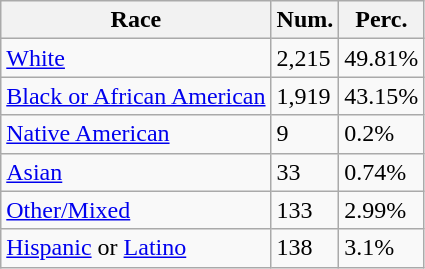<table class="wikitable">
<tr>
<th>Race</th>
<th>Num.</th>
<th>Perc.</th>
</tr>
<tr>
<td><a href='#'>White</a></td>
<td>2,215</td>
<td>49.81%</td>
</tr>
<tr>
<td><a href='#'>Black or African American</a></td>
<td>1,919</td>
<td>43.15%</td>
</tr>
<tr>
<td><a href='#'>Native American</a></td>
<td>9</td>
<td>0.2%</td>
</tr>
<tr>
<td><a href='#'>Asian</a></td>
<td>33</td>
<td>0.74%</td>
</tr>
<tr>
<td><a href='#'>Other/Mixed</a></td>
<td>133</td>
<td>2.99%</td>
</tr>
<tr>
<td><a href='#'>Hispanic</a> or <a href='#'>Latino</a></td>
<td>138</td>
<td>3.1%</td>
</tr>
</table>
